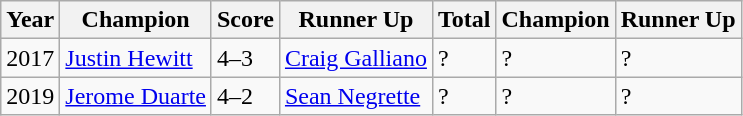<table class="wikitable">
<tr>
<th>Year</th>
<th>Champion</th>
<th>Score</th>
<th>Runner Up</th>
<th>Total</th>
<th>Champion</th>
<th>Runner Up</th>
</tr>
<tr>
<td>2017</td>
<td> <a href='#'>Justin Hewitt</a></td>
<td>4–3</td>
<td> <a href='#'>Craig Galliano</a></td>
<td>?</td>
<td>?</td>
<td>?</td>
</tr>
<tr>
<td>2019</td>
<td> <a href='#'>Jerome Duarte</a></td>
<td>4–2</td>
<td> <a href='#'>Sean Negrette</a></td>
<td>?</td>
<td>?</td>
<td>?</td>
</tr>
</table>
